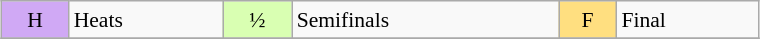<table class="wikitable" style="margin:0.5em auto; font-size:90%; line-height:1.25em;" width=40%;>
<tr>
<td bgcolor="#D0A9F5" align=center>H</td>
<td>Heats</td>
<td bgcolor="#D9FFB2" align=center>½</td>
<td>Semifinals</td>
<td bgcolor="#FFDF80" align=center>F</td>
<td>Final</td>
</tr>
<tr>
</tr>
</table>
